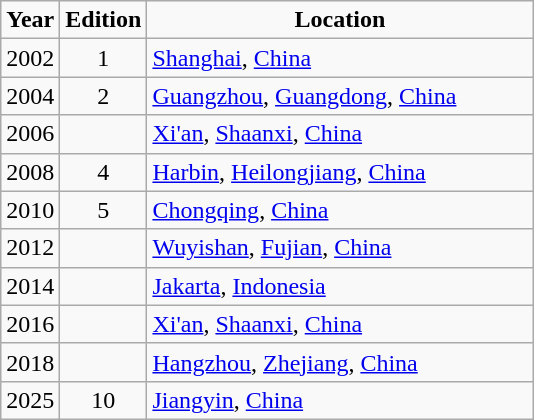<table class="wikitable">
<tr>
<td width="20" align="center"><strong>Year</strong></td>
<td width="50" align="center"><strong>Edition</strong></td>
<td width="250" align="center"><strong>Location</strong></td>
</tr>
<tr>
<td align="center">2002</td>
<td align="center">1</td>
<td> <a href='#'>Shanghai</a>, <a href='#'>China</a></td>
</tr>
<tr>
<td align="center">2004</td>
<td align="center">2</td>
<td> <a href='#'>Guangzhou</a>, <a href='#'>Guangdong</a>, <a href='#'>China</a></td>
</tr>
<tr>
<td align="center">2006</td>
<td align="center"></td>
<td> <a href='#'>Xi'an</a>, <a href='#'>Shaanxi</a>, <a href='#'>China</a></td>
</tr>
<tr>
<td align="center">2008</td>
<td align="center">4</td>
<td> <a href='#'>Harbin</a>, <a href='#'>Heilongjiang</a>, <a href='#'>China</a></td>
</tr>
<tr>
<td align="center">2010</td>
<td align="center">5</td>
<td> <a href='#'>Chongqing</a>, <a href='#'>China</a></td>
</tr>
<tr>
<td align="center">2012</td>
<td align="center"></td>
<td> <a href='#'>Wuyishan</a>, <a href='#'>Fujian</a>, <a href='#'>China</a></td>
</tr>
<tr>
<td align="center">2014</td>
<td align="center"></td>
<td> <a href='#'>Jakarta</a>, <a href='#'>Indonesia</a></td>
</tr>
<tr>
<td align="center">2016</td>
<td align="center"></td>
<td> <a href='#'>Xi'an</a>, <a href='#'>Shaanxi</a>, <a href='#'>China</a></td>
</tr>
<tr>
<td align="center">2018</td>
<td align="center"></td>
<td> <a href='#'>Hangzhou</a>, <a href='#'>Zhejiang</a>, <a href='#'>China</a></td>
</tr>
<tr>
<td align="center">2025</td>
<td align="center">10</td>
<td> <a href='#'>Jiangyin</a>, <a href='#'>China</a></td>
</tr>
</table>
